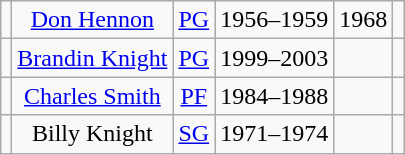<table class="wikitable sortable" style= text-align:center>
<tr>
<td></td>
<td><a href='#'>Don Hennon</a></td>
<td><a href='#'>PG</a></td>
<td>1956–1959</td>
<td>1968</td>
<td></td>
</tr>
<tr>
<td></td>
<td><a href='#'>Brandin Knight</a></td>
<td><a href='#'>PG</a></td>
<td>1999–2003</td>
<td></td>
<td></td>
</tr>
<tr>
<td></td>
<td><a href='#'>Charles Smith</a></td>
<td><a href='#'>PF</a></td>
<td>1984–1988</td>
<td></td>
<td></td>
</tr>
<tr>
<td></td>
<td>Billy Knight</td>
<td><a href='#'>SG</a></td>
<td>1971–1974</td>
<td></td>
<td></td>
</tr>
</table>
